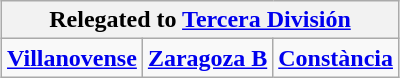<table class="wikitable" style="text-align: center; margin: 0 auto;">
<tr>
<th colspan=3>Relegated to <a href='#'>Tercera División</a></th>
</tr>
<tr>
<td><strong><a href='#'>Villanovense</a></strong></td>
<td><strong><a href='#'>Zaragoza B</a></strong></td>
<td><strong><a href='#'>Constància</a></strong></td>
</tr>
</table>
